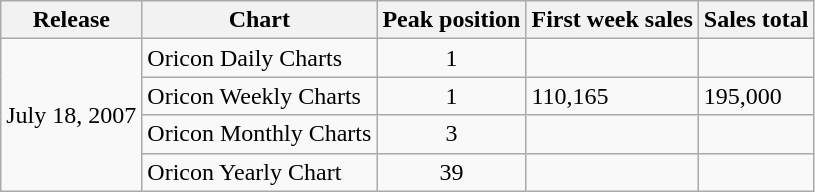<table class="wikitable">
<tr>
<th>Release</th>
<th>Chart</th>
<th>Peak position</th>
<th>First week sales</th>
<th>Sales total</th>
</tr>
<tr>
<td rowspan="4">July 18, 2007</td>
<td>Oricon Daily Charts</td>
<td style="text-align:center;">1</td>
<td></td>
<td></td>
</tr>
<tr>
<td>Oricon Weekly Charts</td>
<td style="text-align:center;">1</td>
<td>110,165</td>
<td>195,000</td>
</tr>
<tr>
<td>Oricon Monthly Charts</td>
<td style="text-align:center;">3</td>
<td></td>
<td></td>
</tr>
<tr>
<td>Oricon Yearly Chart</td>
<td style="text-align:center;">39</td>
<td></td>
<td></td>
</tr>
</table>
